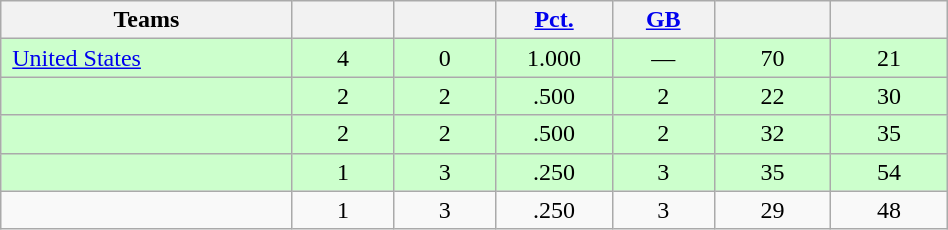<table class="wikitable" width="50%" style="text-align:center;">
<tr>
<th width="20%">Teams</th>
<th width="7%"></th>
<th width="7%"></th>
<th width="8%"><a href='#'>Pct.</a></th>
<th width="7%"><a href='#'>GB</a></th>
<th width="8%"></th>
<th width="8%"></th>
</tr>
<tr bgcolor="ccffcc">
<td align=left> <a href='#'>United States</a></td>
<td>4</td>
<td>0</td>
<td>1.000</td>
<td>—</td>
<td>70</td>
<td>21</td>
</tr>
<tr bgcolor="ccffcc">
<td align=left></td>
<td>2</td>
<td>2</td>
<td>.500</td>
<td>2</td>
<td>22</td>
<td>30</td>
</tr>
<tr bgcolor="ccffcc">
<td align=left></td>
<td>2</td>
<td>2</td>
<td>.500</td>
<td>2</td>
<td>32</td>
<td>35</td>
</tr>
<tr bgcolor="ccffcc">
<td align=left></td>
<td>1</td>
<td>3</td>
<td>.250</td>
<td>3</td>
<td>35</td>
<td>54</td>
</tr>
<tr>
<td align=left></td>
<td>1</td>
<td>3</td>
<td>.250</td>
<td>3</td>
<td>29</td>
<td>48</td>
</tr>
</table>
